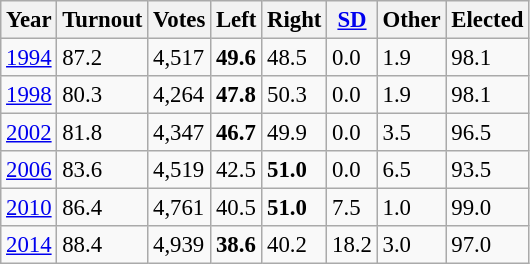<table class="wikitable sortable" style="font-size: 95%;">
<tr>
<th>Year</th>
<th>Turnout</th>
<th>Votes</th>
<th>Left</th>
<th>Right</th>
<th><a href='#'>SD</a></th>
<th>Other</th>
<th>Elected</th>
</tr>
<tr>
<td><a href='#'>1994</a></td>
<td>87.2</td>
<td>4,517</td>
<td><strong>49.6</strong></td>
<td>48.5</td>
<td>0.0</td>
<td>1.9</td>
<td>98.1</td>
</tr>
<tr>
<td><a href='#'>1998</a></td>
<td>80.3</td>
<td>4,264</td>
<td><strong>47.8</strong></td>
<td>50.3</td>
<td>0.0</td>
<td>1.9</td>
<td>98.1</td>
</tr>
<tr>
<td><a href='#'>2002</a></td>
<td>81.8</td>
<td>4,347</td>
<td><strong>46.7</strong></td>
<td>49.9</td>
<td>0.0</td>
<td>3.5</td>
<td>96.5</td>
</tr>
<tr>
<td><a href='#'>2006</a></td>
<td>83.6</td>
<td>4,519</td>
<td>42.5</td>
<td><strong>51.0</strong></td>
<td>0.0</td>
<td>6.5</td>
<td>93.5</td>
</tr>
<tr>
<td><a href='#'>2010</a></td>
<td>86.4</td>
<td>4,761</td>
<td>40.5</td>
<td><strong>51.0</strong></td>
<td>7.5</td>
<td>1.0</td>
<td>99.0</td>
</tr>
<tr>
<td><a href='#'>2014</a></td>
<td>88.4</td>
<td>4,939</td>
<td><strong>38.6</strong></td>
<td>40.2</td>
<td>18.2</td>
<td>3.0</td>
<td>97.0</td>
</tr>
</table>
